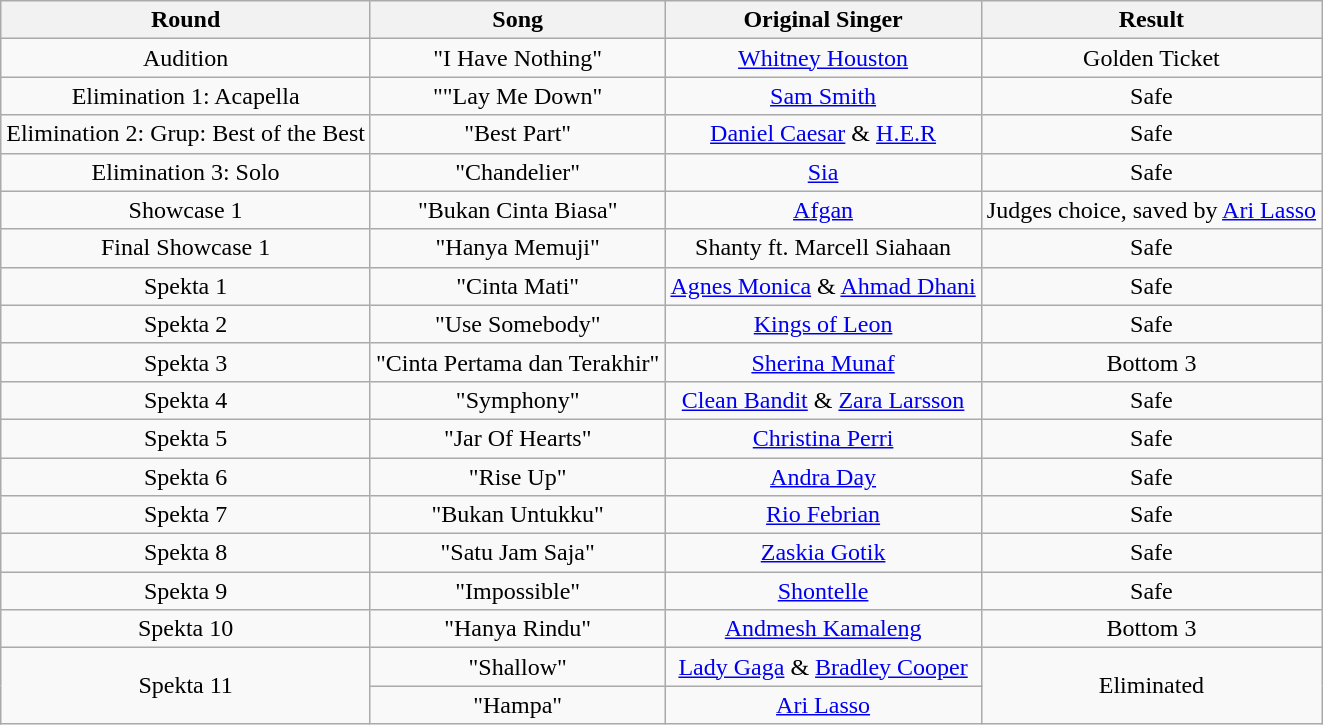<table class="wikitable" style="text-align:center;">
<tr>
<th scope="col">Round</th>
<th scope="col">Song</th>
<th scope="col">Original Singer</th>
<th scope="col">Result</th>
</tr>
<tr>
<td>Audition</td>
<td>"I Have Nothing"</td>
<td><a href='#'>Whitney Houston</a></td>
<td>Golden Ticket</td>
</tr>
<tr>
<td>Elimination 1: Acapella</td>
<td>""Lay Me Down"</td>
<td><a href='#'>Sam Smith</a></td>
<td>Safe</td>
</tr>
<tr>
<td>Elimination 2: Grup: Best of the Best</td>
<td>"Best Part"</td>
<td><a href='#'>Daniel Caesar</a> & <a href='#'>H.E.R</a></td>
<td>Safe</td>
</tr>
<tr>
<td>Elimination 3: Solo</td>
<td>"Chandelier"</td>
<td><a href='#'>Sia</a></td>
<td>Safe</td>
</tr>
<tr>
<td>Showcase 1</td>
<td>"Bukan Cinta Biasa"</td>
<td><a href='#'>Afgan</a></td>
<td>Judges choice, saved by <a href='#'>Ari Lasso</a></td>
</tr>
<tr>
<td>Final Showcase 1</td>
<td>"Hanya Memuji"</td>
<td>Shanty ft. Marcell Siahaan</td>
<td>Safe</td>
</tr>
<tr>
<td>Spekta 1</td>
<td>"Cinta Mati"</td>
<td><a href='#'>Agnes Monica</a> & <a href='#'>Ahmad Dhani</a></td>
<td>Safe</td>
</tr>
<tr>
<td>Spekta 2</td>
<td>"Use Somebody"</td>
<td><a href='#'>Kings of Leon</a></td>
<td>Safe</td>
</tr>
<tr>
<td>Spekta 3</td>
<td>"Cinta Pertama dan Terakhir"</td>
<td><a href='#'>Sherina Munaf</a></td>
<td>Bottom 3</td>
</tr>
<tr>
<td>Spekta 4</td>
<td>"Symphony"</td>
<td><a href='#'>Clean Bandit</a> & <a href='#'>Zara Larsson</a></td>
<td>Safe</td>
</tr>
<tr>
<td>Spekta 5</td>
<td>"Jar Of Hearts"</td>
<td><a href='#'>Christina Perri</a></td>
<td>Safe</td>
</tr>
<tr>
<td>Spekta 6</td>
<td>"Rise Up"</td>
<td><a href='#'>Andra Day</a></td>
<td>Safe</td>
</tr>
<tr>
<td>Spekta 7</td>
<td>"Bukan Untukku"</td>
<td><a href='#'>Rio Febrian</a></td>
<td>Safe</td>
</tr>
<tr>
<td>Spekta 8</td>
<td>"Satu Jam Saja"</td>
<td><a href='#'>Zaskia Gotik</a></td>
<td>Safe</td>
</tr>
<tr>
<td>Spekta 9</td>
<td>"Impossible"</td>
<td><a href='#'>Shontelle</a></td>
<td>Safe</td>
</tr>
<tr>
<td>Spekta 10</td>
<td>"Hanya Rindu"</td>
<td><a href='#'>Andmesh Kamaleng</a></td>
<td>Bottom 3</td>
</tr>
<tr>
<td rowspan ='2'>Spekta 11</td>
<td>"Shallow"</td>
<td><a href='#'>Lady Gaga</a> & <a href='#'>Bradley Cooper</a></td>
<td rowspan ='2'>Eliminated</td>
</tr>
<tr>
<td>"Hampa"</td>
<td><a href='#'>Ari Lasso</a></td>
</tr>
</table>
